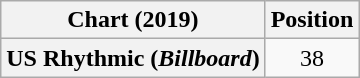<table class="wikitable plainrowheaders" style="text-align:center">
<tr>
<th scope="col">Chart (2019)</th>
<th scope="col">Position</th>
</tr>
<tr>
<th scope="row">US Rhythmic (<em>Billboard</em>)</th>
<td>38</td>
</tr>
</table>
